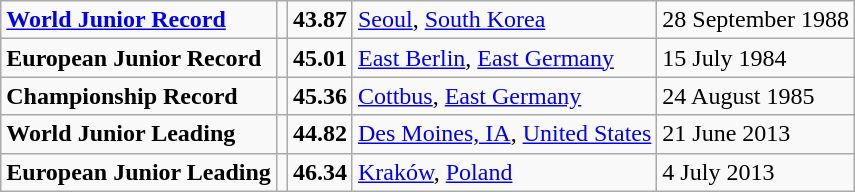<table class="wikitable">
<tr>
<td><strong><a href='#'>World Junior Record</a></strong></td>
<td></td>
<td><strong>43.87</strong></td>
<td><a href='#'>Seoul</a>, <a href='#'>South Korea</a></td>
<td>28 September 1988</td>
</tr>
<tr>
<td><strong>European Junior Record</strong></td>
<td></td>
<td><strong>45.01</strong></td>
<td><a href='#'>East Berlin</a>, <a href='#'>East Germany</a></td>
<td>15 July 1984</td>
</tr>
<tr>
<td><strong>Championship Record</strong></td>
<td></td>
<td><strong>45.36</strong></td>
<td><a href='#'>Cottbus</a>, <a href='#'>East Germany</a></td>
<td>24 August 1985</td>
</tr>
<tr>
<td><strong>World Junior Leading</strong></td>
<td></td>
<td><strong>44.82</strong></td>
<td><a href='#'>Des Moines, IA</a>, <a href='#'>United States</a></td>
<td>21 June 2013</td>
</tr>
<tr>
<td><strong>European Junior Leading</strong></td>
<td></td>
<td><strong>46.34</strong></td>
<td><a href='#'>Kraków</a>, <a href='#'>Poland</a></td>
<td>4 July 2013</td>
</tr>
</table>
